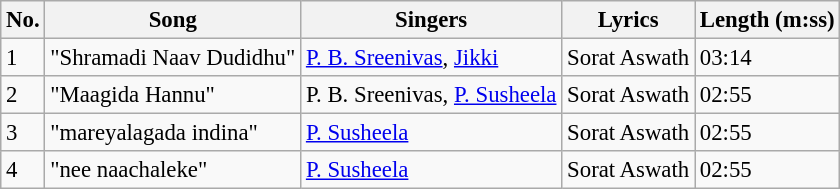<table class="wikitable" style="font-size:95%;">
<tr>
<th>No.</th>
<th>Song</th>
<th>Singers</th>
<th>Lyrics</th>
<th>Length (m:ss)</th>
</tr>
<tr>
<td>1</td>
<td>"Shramadi Naav Dudidhu"</td>
<td><a href='#'>P. B. Sreenivas</a>, <a href='#'>Jikki</a></td>
<td>Sorat Aswath</td>
<td>03:14</td>
</tr>
<tr>
<td>2</td>
<td>"Maagida Hannu"</td>
<td>P. B. Sreenivas, <a href='#'>P. Susheela</a></td>
<td>Sorat Aswath</td>
<td>02:55</td>
</tr>
<tr>
<td>3</td>
<td>"mareyalagada indina"</td>
<td><a href='#'>P. Susheela</a></td>
<td>Sorat Aswath</td>
<td>02:55</td>
</tr>
<tr>
<td>4</td>
<td>"nee naachaleke"</td>
<td><a href='#'>P. Susheela</a></td>
<td>Sorat Aswath</td>
<td>02:55</td>
</tr>
</table>
